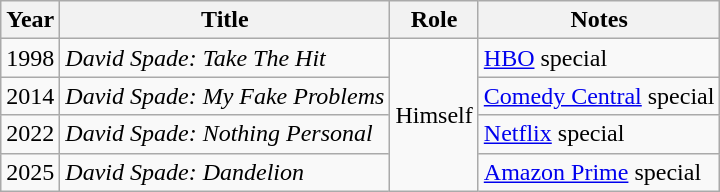<table class="wikitable sortable">
<tr>
<th scope="col">Year</th>
<th scope="col">Title</th>
<th scope="col">Role</th>
<th scope="col" class="unsortable">Notes</th>
</tr>
<tr>
<td>1998</td>
<td><em>David Spade: Take The Hit</em></td>
<td rowspan=4>Himself</td>
<td><a href='#'>HBO</a> special</td>
</tr>
<tr>
<td>2014</td>
<td><em>David Spade: My Fake Problems</em></td>
<td><a href='#'>Comedy Central</a> special</td>
</tr>
<tr>
<td>2022</td>
<td><em>David Spade: Nothing Personal</em></td>
<td><a href='#'>Netflix</a> special</td>
</tr>
<tr>
<td>2025</td>
<td><em>David Spade: Dandelion</em></td>
<td><a href='#'>Amazon Prime</a> special</td>
</tr>
</table>
